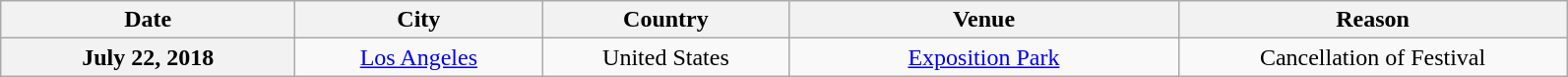<table class="wikitable plainrowheaders" style="text-align:center;">
<tr>
<th scope="col" style="width:12em;">Date</th>
<th scope="col" style="width:10em;">City</th>
<th scope="col" style="width:10em;">Country</th>
<th scope="col" style="width:16em;">Venue</th>
<th scope="col" style="width:16em;">Reason</th>
</tr>
<tr>
<th scope="row">July 22, 2018</th>
<td><a href='#'>Los Angeles</a></td>
<td>United States</td>
<td><a href='#'>Exposition Park</a></td>
<td>Cancellation of Festival</td>
</tr>
</table>
